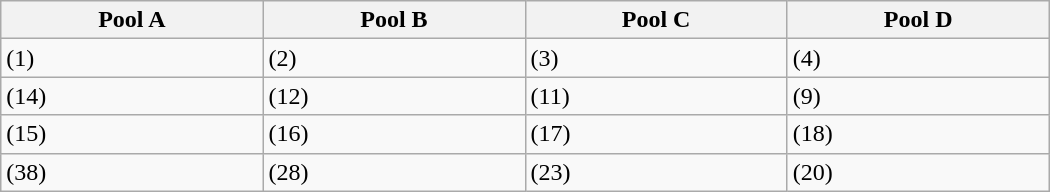<table class="wikitable" width=700>
<tr>
<th width=25%>Pool A</th>
<th width=25%>Pool B</th>
<th width=25%>Pool C</th>
<th width=25%>Pool D</th>
</tr>
<tr>
<td> (1)</td>
<td> (2)</td>
<td> (3)</td>
<td> (4)</td>
</tr>
<tr>
<td> (14)</td>
<td> (12)</td>
<td> (11)</td>
<td> (9)</td>
</tr>
<tr>
<td> (15)</td>
<td> (16)</td>
<td> (17)</td>
<td> (18)</td>
</tr>
<tr>
<td> (38)</td>
<td> (28)</td>
<td> (23)</td>
<td> (20)</td>
</tr>
</table>
